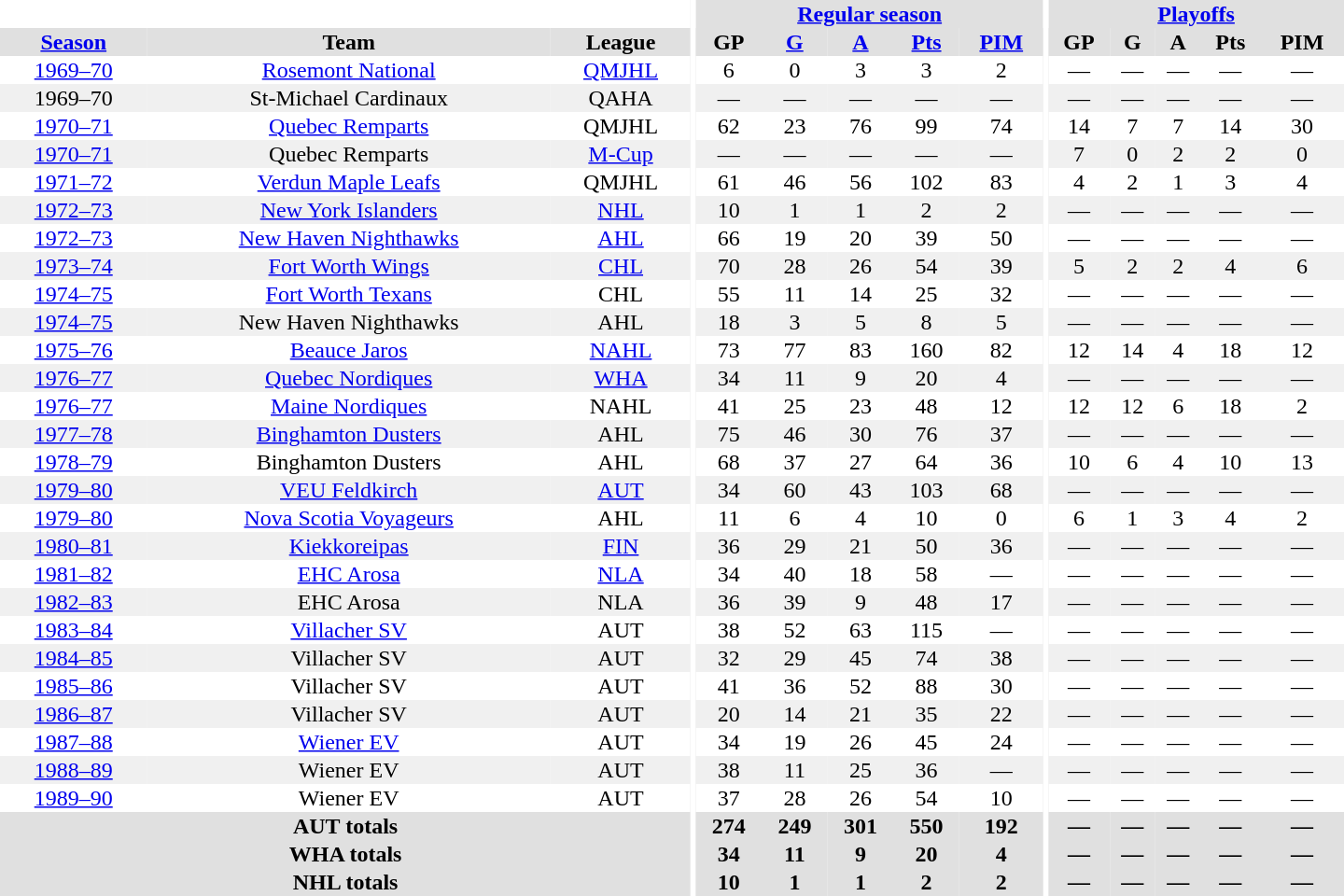<table border="0" cellpadding="1" cellspacing="0" style="text-align:center; width:60em">
<tr bgcolor="#e0e0e0">
<th colspan="3" bgcolor="#ffffff"></th>
<th rowspan="100" bgcolor="#ffffff"></th>
<th colspan="5"><a href='#'>Regular season</a></th>
<th rowspan="100" bgcolor="#ffffff"></th>
<th colspan="5"><a href='#'>Playoffs</a></th>
</tr>
<tr bgcolor="#e0e0e0">
<th><a href='#'>Season</a></th>
<th>Team</th>
<th>League</th>
<th>GP</th>
<th><a href='#'>G</a></th>
<th><a href='#'>A</a></th>
<th><a href='#'>Pts</a></th>
<th><a href='#'>PIM</a></th>
<th>GP</th>
<th>G</th>
<th>A</th>
<th>Pts</th>
<th>PIM</th>
</tr>
<tr>
<td><a href='#'>1969–70</a></td>
<td><a href='#'>Rosemont National</a></td>
<td><a href='#'>QMJHL</a></td>
<td>6</td>
<td>0</td>
<td>3</td>
<td>3</td>
<td>2</td>
<td>—</td>
<td>—</td>
<td>—</td>
<td>—</td>
<td>—</td>
</tr>
<tr bgcolor="#f0f0f0">
<td>1969–70</td>
<td>St-Michael Cardinaux</td>
<td>QAHA</td>
<td>—</td>
<td>—</td>
<td>—</td>
<td>—</td>
<td>—</td>
<td>—</td>
<td>—</td>
<td>—</td>
<td>—</td>
<td>—</td>
</tr>
<tr>
<td><a href='#'>1970–71</a></td>
<td><a href='#'>Quebec Remparts</a></td>
<td>QMJHL</td>
<td>62</td>
<td>23</td>
<td>76</td>
<td>99</td>
<td>74</td>
<td>14</td>
<td>7</td>
<td>7</td>
<td>14</td>
<td>30</td>
</tr>
<tr bgcolor="#f0f0f0">
<td><a href='#'>1970–71</a></td>
<td>Quebec Remparts</td>
<td><a href='#'>M-Cup</a></td>
<td>—</td>
<td>—</td>
<td>—</td>
<td>—</td>
<td>—</td>
<td>7</td>
<td>0</td>
<td>2</td>
<td>2</td>
<td>0</td>
</tr>
<tr>
<td><a href='#'>1971–72</a></td>
<td><a href='#'>Verdun Maple Leafs</a></td>
<td>QMJHL</td>
<td>61</td>
<td>46</td>
<td>56</td>
<td>102</td>
<td>83</td>
<td>4</td>
<td>2</td>
<td>1</td>
<td>3</td>
<td>4</td>
</tr>
<tr bgcolor="#f0f0f0">
<td><a href='#'>1972–73</a></td>
<td><a href='#'>New York Islanders</a></td>
<td><a href='#'>NHL</a></td>
<td>10</td>
<td>1</td>
<td>1</td>
<td>2</td>
<td>2</td>
<td>—</td>
<td>—</td>
<td>—</td>
<td>—</td>
<td>—</td>
</tr>
<tr>
<td><a href='#'>1972–73</a></td>
<td><a href='#'>New Haven Nighthawks</a></td>
<td><a href='#'>AHL</a></td>
<td>66</td>
<td>19</td>
<td>20</td>
<td>39</td>
<td>50</td>
<td>—</td>
<td>—</td>
<td>—</td>
<td>—</td>
<td>—</td>
</tr>
<tr bgcolor="#f0f0f0">
<td><a href='#'>1973–74</a></td>
<td><a href='#'>Fort Worth Wings</a></td>
<td><a href='#'>CHL</a></td>
<td>70</td>
<td>28</td>
<td>26</td>
<td>54</td>
<td>39</td>
<td>5</td>
<td>2</td>
<td>2</td>
<td>4</td>
<td>6</td>
</tr>
<tr>
<td><a href='#'>1974–75</a></td>
<td><a href='#'>Fort Worth Texans</a></td>
<td>CHL</td>
<td>55</td>
<td>11</td>
<td>14</td>
<td>25</td>
<td>32</td>
<td>—</td>
<td>—</td>
<td>—</td>
<td>—</td>
<td>—</td>
</tr>
<tr bgcolor="#f0f0f0">
<td><a href='#'>1974–75</a></td>
<td>New Haven Nighthawks</td>
<td>AHL</td>
<td>18</td>
<td>3</td>
<td>5</td>
<td>8</td>
<td>5</td>
<td>—</td>
<td>—</td>
<td>—</td>
<td>—</td>
<td>—</td>
</tr>
<tr>
<td><a href='#'>1975–76</a></td>
<td><a href='#'>Beauce Jaros</a></td>
<td><a href='#'>NAHL</a></td>
<td>73</td>
<td>77</td>
<td>83</td>
<td>160</td>
<td>82</td>
<td>12</td>
<td>14</td>
<td>4</td>
<td>18</td>
<td>12</td>
</tr>
<tr bgcolor="#f0f0f0">
<td><a href='#'>1976–77</a></td>
<td><a href='#'>Quebec Nordiques</a></td>
<td><a href='#'>WHA</a></td>
<td>34</td>
<td>11</td>
<td>9</td>
<td>20</td>
<td>4</td>
<td>—</td>
<td>—</td>
<td>—</td>
<td>—</td>
<td>—</td>
</tr>
<tr>
<td><a href='#'>1976–77</a></td>
<td><a href='#'>Maine Nordiques</a></td>
<td>NAHL</td>
<td>41</td>
<td>25</td>
<td>23</td>
<td>48</td>
<td>12</td>
<td>12</td>
<td>12</td>
<td>6</td>
<td>18</td>
<td>2</td>
</tr>
<tr bgcolor="#f0f0f0">
<td><a href='#'>1977–78</a></td>
<td><a href='#'>Binghamton Dusters</a></td>
<td>AHL</td>
<td>75</td>
<td>46</td>
<td>30</td>
<td>76</td>
<td>37</td>
<td>—</td>
<td>—</td>
<td>—</td>
<td>—</td>
<td>—</td>
</tr>
<tr>
<td><a href='#'>1978–79</a></td>
<td>Binghamton Dusters</td>
<td>AHL</td>
<td>68</td>
<td>37</td>
<td>27</td>
<td>64</td>
<td>36</td>
<td>10</td>
<td>6</td>
<td>4</td>
<td>10</td>
<td>13</td>
</tr>
<tr bgcolor="#f0f0f0">
<td><a href='#'>1979–80</a></td>
<td><a href='#'>VEU Feldkirch</a></td>
<td><a href='#'>AUT</a></td>
<td>34</td>
<td>60</td>
<td>43</td>
<td>103</td>
<td>68</td>
<td>—</td>
<td>—</td>
<td>—</td>
<td>—</td>
<td>—</td>
</tr>
<tr>
<td><a href='#'>1979–80</a></td>
<td><a href='#'>Nova Scotia Voyageurs</a></td>
<td>AHL</td>
<td>11</td>
<td>6</td>
<td>4</td>
<td>10</td>
<td>0</td>
<td>6</td>
<td>1</td>
<td>3</td>
<td>4</td>
<td>2</td>
</tr>
<tr bgcolor="#f0f0f0">
<td><a href='#'>1980–81</a></td>
<td><a href='#'>Kiekkoreipas</a></td>
<td><a href='#'>FIN</a></td>
<td>36</td>
<td>29</td>
<td>21</td>
<td>50</td>
<td>36</td>
<td>—</td>
<td>—</td>
<td>—</td>
<td>—</td>
<td>—</td>
</tr>
<tr>
<td><a href='#'>1981–82</a></td>
<td><a href='#'>EHC Arosa</a></td>
<td><a href='#'>NLA</a></td>
<td>34</td>
<td>40</td>
<td>18</td>
<td>58</td>
<td>—</td>
<td>—</td>
<td>—</td>
<td>—</td>
<td>—</td>
<td>—</td>
</tr>
<tr bgcolor="#f0f0f0">
<td><a href='#'>1982–83</a></td>
<td>EHC Arosa</td>
<td>NLA</td>
<td>36</td>
<td>39</td>
<td>9</td>
<td>48</td>
<td>17</td>
<td>—</td>
<td>—</td>
<td>—</td>
<td>—</td>
<td>—</td>
</tr>
<tr>
<td><a href='#'>1983–84</a></td>
<td><a href='#'>Villacher SV</a></td>
<td>AUT</td>
<td>38</td>
<td>52</td>
<td>63</td>
<td>115</td>
<td>—</td>
<td>—</td>
<td>—</td>
<td>—</td>
<td>—</td>
<td>—</td>
</tr>
<tr bgcolor="#f0f0f0">
<td><a href='#'>1984–85</a></td>
<td>Villacher SV</td>
<td>AUT</td>
<td>32</td>
<td>29</td>
<td>45</td>
<td>74</td>
<td>38</td>
<td>—</td>
<td>—</td>
<td>—</td>
<td>—</td>
<td>—</td>
</tr>
<tr>
<td><a href='#'>1985–86</a></td>
<td>Villacher SV</td>
<td>AUT</td>
<td>41</td>
<td>36</td>
<td>52</td>
<td>88</td>
<td>30</td>
<td>—</td>
<td>—</td>
<td>—</td>
<td>—</td>
<td>—</td>
</tr>
<tr bgcolor="#f0f0f0">
<td><a href='#'>1986–87</a></td>
<td>Villacher SV</td>
<td>AUT</td>
<td>20</td>
<td>14</td>
<td>21</td>
<td>35</td>
<td>22</td>
<td>—</td>
<td>—</td>
<td>—</td>
<td>—</td>
<td>—</td>
</tr>
<tr>
<td><a href='#'>1987–88</a></td>
<td><a href='#'>Wiener EV</a></td>
<td>AUT</td>
<td>34</td>
<td>19</td>
<td>26</td>
<td>45</td>
<td>24</td>
<td>—</td>
<td>—</td>
<td>—</td>
<td>—</td>
<td>—</td>
</tr>
<tr bgcolor="#f0f0f0">
<td><a href='#'>1988–89</a></td>
<td>Wiener EV</td>
<td>AUT</td>
<td>38</td>
<td>11</td>
<td>25</td>
<td>36</td>
<td>—</td>
<td>—</td>
<td>—</td>
<td>—</td>
<td>—</td>
<td>—</td>
</tr>
<tr>
<td><a href='#'>1989–90</a></td>
<td>Wiener EV</td>
<td>AUT</td>
<td>37</td>
<td>28</td>
<td>26</td>
<td>54</td>
<td>10</td>
<td>—</td>
<td>—</td>
<td>—</td>
<td>—</td>
<td>—</td>
</tr>
<tr bgcolor="#e0e0e0">
<th colspan="3">AUT totals</th>
<th>274</th>
<th>249</th>
<th>301</th>
<th>550</th>
<th>192</th>
<th>—</th>
<th>—</th>
<th>—</th>
<th>—</th>
<th>—</th>
</tr>
<tr bgcolor="#e0e0e0">
<th colspan="3">WHA totals</th>
<th>34</th>
<th>11</th>
<th>9</th>
<th>20</th>
<th>4</th>
<th>—</th>
<th>—</th>
<th>—</th>
<th>—</th>
<th>—</th>
</tr>
<tr bgcolor="#e0e0e0">
<th colspan="3">NHL totals</th>
<th>10</th>
<th>1</th>
<th>1</th>
<th>2</th>
<th>2</th>
<th>—</th>
<th>—</th>
<th>—</th>
<th>—</th>
<th>—</th>
</tr>
</table>
